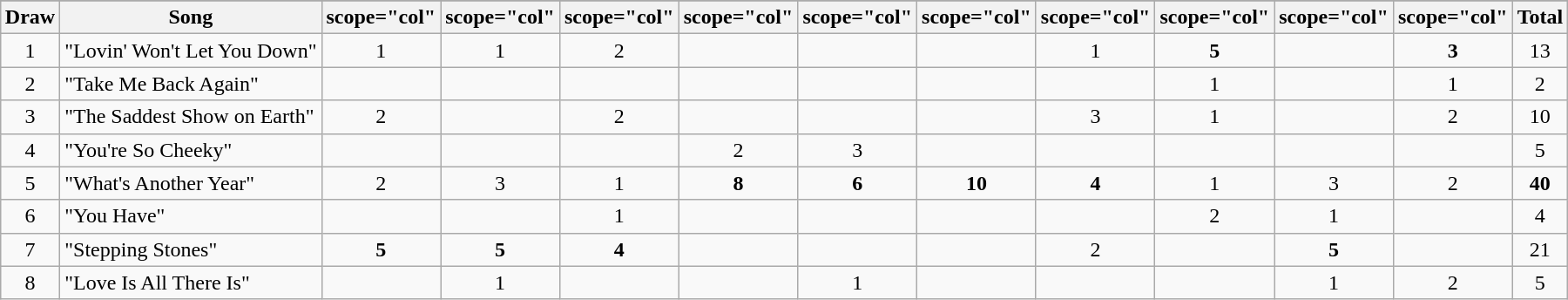<table class="wikitable plainrowheaders" style="margin: 1em auto 1em auto; text-align:center;">
<tr>
</tr>
<tr>
<th scope="col">Draw</th>
<th scope="col">Song</th>
<th>scope="col" </th>
<th>scope="col" </th>
<th>scope="col" </th>
<th>scope="col" </th>
<th>scope="col" </th>
<th>scope="col" </th>
<th>scope="col" </th>
<th>scope="col" </th>
<th>scope="col" </th>
<th>scope="col" </th>
<th scope="col">Total</th>
</tr>
<tr --->
<td>1</td>
<td align="left">"Lovin' Won't Let You Down"</td>
<td>1</td>
<td>1</td>
<td>2</td>
<td></td>
<td></td>
<td></td>
<td>1</td>
<td><strong>5</strong></td>
<td></td>
<td><strong>3</strong></td>
<td>13</td>
</tr>
<tr --->
<td>2</td>
<td align="left">"Take Me Back Again"</td>
<td></td>
<td></td>
<td></td>
<td></td>
<td></td>
<td></td>
<td></td>
<td>1</td>
<td></td>
<td>1</td>
<td>2</td>
</tr>
<tr --->
<td>3</td>
<td align="left">"The Saddest Show on Earth"</td>
<td>2</td>
<td></td>
<td>2</td>
<td></td>
<td></td>
<td></td>
<td>3</td>
<td>1</td>
<td></td>
<td>2</td>
<td>10</td>
</tr>
<tr --->
<td>4</td>
<td align="left">"You're So Cheeky"</td>
<td></td>
<td></td>
<td></td>
<td>2</td>
<td>3</td>
<td></td>
<td></td>
<td></td>
<td></td>
<td></td>
<td>5</td>
</tr>
<tr --->
<td>5</td>
<td align="left">"What's Another Year"</td>
<td>2</td>
<td>3</td>
<td>1</td>
<td><strong>8</strong></td>
<td><strong>6</strong></td>
<td><strong>10</strong></td>
<td><strong>4</strong></td>
<td>1</td>
<td>3</td>
<td>2</td>
<td><strong>40</strong></td>
</tr>
<tr --->
<td>6</td>
<td align="left">"You Have"</td>
<td></td>
<td></td>
<td>1</td>
<td></td>
<td></td>
<td></td>
<td></td>
<td>2</td>
<td>1</td>
<td></td>
<td>4</td>
</tr>
<tr --->
<td>7</td>
<td align="left">"Stepping Stones"</td>
<td><strong>5</strong></td>
<td><strong>5</strong></td>
<td><strong>4</strong></td>
<td></td>
<td></td>
<td></td>
<td>2</td>
<td></td>
<td><strong>5</strong></td>
<td></td>
<td>21</td>
</tr>
<tr --->
<td>8</td>
<td align="left">"Love Is All There Is"</td>
<td></td>
<td>1</td>
<td></td>
<td></td>
<td>1</td>
<td></td>
<td></td>
<td></td>
<td>1</td>
<td>2</td>
<td>5</td>
</tr>
</table>
